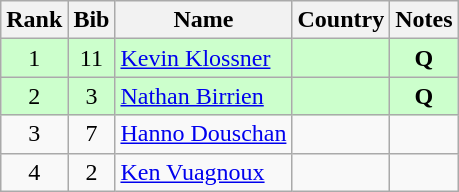<table class="wikitable" style="text-align:center;">
<tr>
<th>Rank</th>
<th>Bib</th>
<th>Name</th>
<th>Country</th>
<th>Notes</th>
</tr>
<tr bgcolor=ccffcc>
<td>1</td>
<td>11</td>
<td align=left><a href='#'>Kevin Klossner</a></td>
<td align=left></td>
<td><strong>Q</strong></td>
</tr>
<tr bgcolor=ccffcc>
<td>2</td>
<td>3</td>
<td align=left><a href='#'>Nathan Birrien</a></td>
<td align=left></td>
<td><strong>Q</strong></td>
</tr>
<tr>
<td>3</td>
<td>7</td>
<td align=left><a href='#'>Hanno Douschan</a></td>
<td align=left></td>
<td></td>
</tr>
<tr>
<td>4</td>
<td>2</td>
<td align=left><a href='#'>Ken Vuagnoux</a></td>
<td align=left></td>
<td></td>
</tr>
</table>
